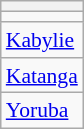<table class="wikitable sortable plainrowheaders" style="font-size:90%; display:inline-table; margin-right:1em;">
<tr>
<th scope="col"></th>
</tr>
<tr>
<td></td>
</tr>
<tr>
<td> <a href='#'>Kabylie</a></td>
</tr>
<tr>
<td> <a href='#'>Katanga</a></td>
</tr>
<tr>
<td> <a href='#'>Yoruba</a></td>
</tr>
</table>
